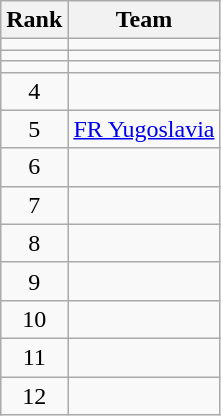<table class="wikitable" border="1">
<tr>
<th>Rank</th>
<th>Team</th>
</tr>
<tr>
<td align=center></td>
<td></td>
</tr>
<tr>
<td align=center></td>
<td></td>
</tr>
<tr>
<td align=center></td>
<td></td>
</tr>
<tr>
<td align=center>4</td>
<td></td>
</tr>
<tr>
<td align=center>5</td>
<td> <a href='#'>FR Yugoslavia</a></td>
</tr>
<tr>
<td align=center>6</td>
<td></td>
</tr>
<tr>
<td align=center>7</td>
<td></td>
</tr>
<tr>
<td align=center>8</td>
<td></td>
</tr>
<tr>
<td align=center>9</td>
<td></td>
</tr>
<tr>
<td align=center>10</td>
<td></td>
</tr>
<tr>
<td align=center>11</td>
<td></td>
</tr>
<tr>
<td align=center>12</td>
<td></td>
</tr>
</table>
